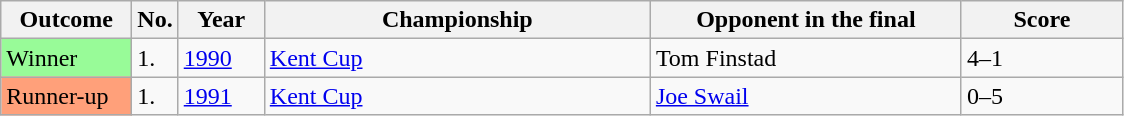<table class="sortable wikitable">
<tr>
<th width="80">Outcome</th>
<th width="20">No.</th>
<th width="50">Year</th>
<th width="250">Championship</th>
<th width="200">Opponent in the final</th>
<th width="100">Score</th>
</tr>
<tr>
<td style="background:#98FB98">Winner</td>
<td>1.</td>
<td><a href='#'>1990</a></td>
<td><a href='#'>Kent Cup</a></td>
<td> Tom Finstad</td>
<td>4–1</td>
</tr>
<tr>
<td style="background:#ffa07a;">Runner-up</td>
<td>1.</td>
<td><a href='#'>1991</a></td>
<td><a href='#'>Kent Cup</a></td>
<td> <a href='#'>Joe Swail</a></td>
<td>0–5</td>
</tr>
</table>
